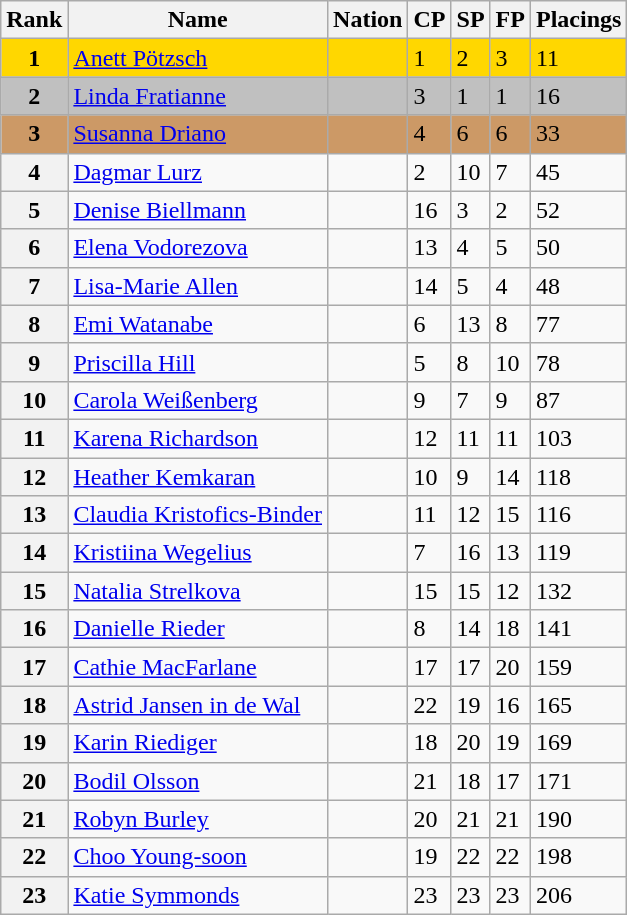<table class="wikitable">
<tr>
<th>Rank</th>
<th>Name</th>
<th>Nation</th>
<th>CP</th>
<th>SP</th>
<th>FP</th>
<th>Placings</th>
</tr>
<tr bgcolor=gold>
<td align=center><strong>1</strong></td>
<td><a href='#'>Anett Pötzsch</a></td>
<td></td>
<td>1</td>
<td>2</td>
<td>3</td>
<td>11</td>
</tr>
<tr bgcolor=silver>
<td align=center><strong>2</strong></td>
<td><a href='#'>Linda Fratianne</a></td>
<td></td>
<td>3</td>
<td>1</td>
<td>1</td>
<td>16</td>
</tr>
<tr bgcolor=cc9966>
<td align=center><strong>3</strong></td>
<td><a href='#'>Susanna Driano</a></td>
<td></td>
<td>4</td>
<td>6</td>
<td>6</td>
<td>33</td>
</tr>
<tr>
<th>4</th>
<td><a href='#'>Dagmar Lurz</a></td>
<td></td>
<td>2</td>
<td>10</td>
<td>7</td>
<td>45</td>
</tr>
<tr>
<th>5</th>
<td><a href='#'>Denise Biellmann</a></td>
<td></td>
<td>16</td>
<td>3</td>
<td>2</td>
<td>52</td>
</tr>
<tr>
<th>6</th>
<td><a href='#'>Elena Vodorezova</a></td>
<td></td>
<td>13</td>
<td>4</td>
<td>5</td>
<td>50</td>
</tr>
<tr>
<th>7</th>
<td><a href='#'>Lisa-Marie Allen</a></td>
<td></td>
<td>14</td>
<td>5</td>
<td>4</td>
<td>48</td>
</tr>
<tr>
<th>8</th>
<td><a href='#'>Emi Watanabe</a></td>
<td></td>
<td>6</td>
<td>13</td>
<td>8</td>
<td>77</td>
</tr>
<tr>
<th>9</th>
<td><a href='#'>Priscilla Hill</a></td>
<td></td>
<td>5</td>
<td>8</td>
<td>10</td>
<td>78</td>
</tr>
<tr>
<th>10</th>
<td><a href='#'>Carola Weißenberg</a></td>
<td></td>
<td>9</td>
<td>7</td>
<td>9</td>
<td>87</td>
</tr>
<tr>
<th>11</th>
<td><a href='#'>Karena Richardson</a></td>
<td></td>
<td>12</td>
<td>11</td>
<td>11</td>
<td>103</td>
</tr>
<tr>
<th>12</th>
<td><a href='#'>Heather Kemkaran</a></td>
<td></td>
<td>10</td>
<td>9</td>
<td>14</td>
<td>118</td>
</tr>
<tr>
<th>13</th>
<td><a href='#'>Claudia Kristofics-Binder</a></td>
<td></td>
<td>11</td>
<td>12</td>
<td>15</td>
<td>116</td>
</tr>
<tr>
<th>14</th>
<td><a href='#'>Kristiina Wegelius</a></td>
<td></td>
<td>7</td>
<td>16</td>
<td>13</td>
<td>119</td>
</tr>
<tr>
<th>15</th>
<td><a href='#'>Natalia Strelkova</a></td>
<td></td>
<td>15</td>
<td>15</td>
<td>12</td>
<td>132</td>
</tr>
<tr>
<th>16</th>
<td><a href='#'>Danielle Rieder</a></td>
<td></td>
<td>8</td>
<td>14</td>
<td>18</td>
<td>141</td>
</tr>
<tr>
<th>17</th>
<td><a href='#'>Cathie MacFarlane</a></td>
<td></td>
<td>17</td>
<td>17</td>
<td>20</td>
<td>159</td>
</tr>
<tr>
<th>18</th>
<td><a href='#'>Astrid Jansen in de Wal</a></td>
<td></td>
<td>22</td>
<td>19</td>
<td>16</td>
<td>165</td>
</tr>
<tr>
<th>19</th>
<td><a href='#'>Karin Riediger</a></td>
<td></td>
<td>18</td>
<td>20</td>
<td>19</td>
<td>169</td>
</tr>
<tr>
<th>20</th>
<td><a href='#'>Bodil Olsson</a></td>
<td></td>
<td>21</td>
<td>18</td>
<td>17</td>
<td>171</td>
</tr>
<tr>
<th>21</th>
<td><a href='#'>Robyn Burley</a></td>
<td></td>
<td>20</td>
<td>21</td>
<td>21</td>
<td>190</td>
</tr>
<tr>
<th>22</th>
<td><a href='#'>Choo Young-soon</a></td>
<td></td>
<td>19</td>
<td>22</td>
<td>22</td>
<td>198</td>
</tr>
<tr>
<th>23</th>
<td><a href='#'>Katie Symmonds</a></td>
<td></td>
<td>23</td>
<td>23</td>
<td>23</td>
<td>206</td>
</tr>
</table>
